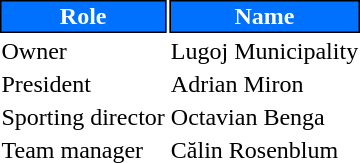<table class="toccolours">
<tr>
<th style="background:#0070FF;color:#FFFFFF;border:1px solid #000000;">Role</th>
<th style="background:#0070FF;color:#FFFFFF;border:1px solid #000000;">Name</th>
</tr>
<tr>
<td>Owner</td>
<td> Lugoj Municipality</td>
</tr>
<tr>
<td>President</td>
<td> Adrian Miron</td>
</tr>
<tr>
<td>Sporting director</td>
<td> Octavian Benga</td>
</tr>
<tr>
<td>Team manager</td>
<td> Călin Rosenblum</td>
</tr>
</table>
